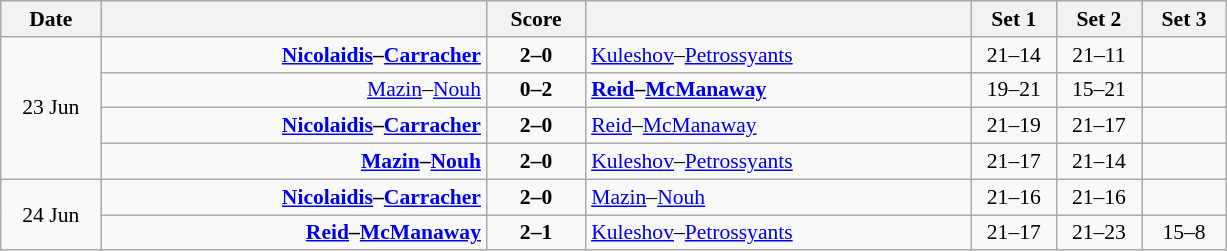<table class="wikitable" style="text-align: center; font-size:90% ">
<tr>
<th width="60">Date</th>
<th align="right" width="250"></th>
<th width="60">Score</th>
<th align="left" width="250"></th>
<th width="50">Set 1</th>
<th width="50">Set 2</th>
<th width="50">Set 3</th>
</tr>
<tr>
<td rowspan=4>23 Jun</td>
<td align=right><strong><a href='#'>Nicolaidis</a>–<a href='#'>Carracher</a> </strong></td>
<td align=center><strong>2–0</strong></td>
<td align=left> <a href='#'>Kuleshov</a>–<a href='#'>Petrossyants</a></td>
<td>21–14</td>
<td>21–11</td>
<td></td>
</tr>
<tr>
<td align=right><a href='#'>Mazin</a>–<a href='#'>Nouh</a> </td>
<td align=center><strong>0–2</strong></td>
<td align=left><strong> <a href='#'>Reid</a>–<a href='#'>McManaway</a></strong></td>
<td>19–21</td>
<td>15–21</td>
<td></td>
</tr>
<tr>
<td align=right><strong><a href='#'>Nicolaidis</a>–<a href='#'>Carracher</a> </strong></td>
<td align=center><strong>2–0</strong></td>
<td align=left> <a href='#'>Reid</a>–<a href='#'>McManaway</a></td>
<td>21–19</td>
<td>21–17</td>
<td></td>
</tr>
<tr>
<td align=right><strong><a href='#'>Mazin</a>–<a href='#'>Nouh</a> </strong></td>
<td align=center><strong>2–0</strong></td>
<td align=left> <a href='#'>Kuleshov</a>–<a href='#'>Petrossyants</a></td>
<td>21–17</td>
<td>21–14</td>
<td></td>
</tr>
<tr>
<td rowspan=2>24 Jun</td>
<td align=right><strong><a href='#'>Nicolaidis</a>–<a href='#'>Carracher</a> </strong></td>
<td align=center><strong>2–0</strong></td>
<td align=left> <a href='#'>Mazin</a>–<a href='#'>Nouh</a></td>
<td>21–16</td>
<td>21–16</td>
<td></td>
</tr>
<tr>
<td align=right><strong><a href='#'>Reid</a>–<a href='#'>McManaway</a> </strong></td>
<td align=center><strong>2–1</strong></td>
<td align=left> <a href='#'>Kuleshov</a>–<a href='#'>Petrossyants</a></td>
<td>21–17</td>
<td>21–23</td>
<td>15–8</td>
</tr>
</table>
